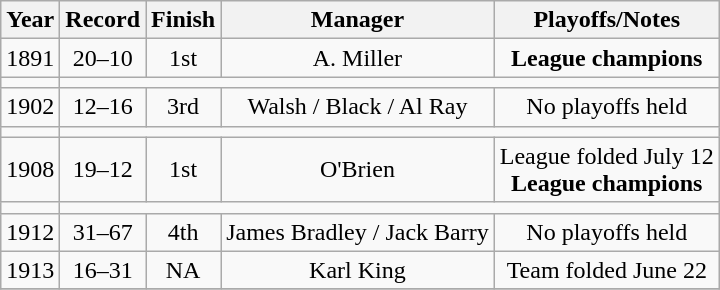<table class="wikitable" style="text-align:center">
<tr>
<th>Year</th>
<th>Record</th>
<th>Finish</th>
<th>Manager</th>
<th>Playoffs/Notes</th>
</tr>
<tr>
<td>1891</td>
<td>20–10</td>
<td>1st</td>
<td>A. Miller</td>
<td><strong>League champions</strong></td>
</tr>
<tr>
<td></td>
</tr>
<tr>
<td>1902</td>
<td>12–16</td>
<td>3rd</td>
<td>Walsh / Black / Al Ray</td>
<td>No playoffs held</td>
</tr>
<tr>
<td></td>
</tr>
<tr>
<td>1908</td>
<td>19–12</td>
<td>1st</td>
<td>O'Brien</td>
<td>League folded July 12<br><strong>League champions</strong></td>
</tr>
<tr>
<td></td>
</tr>
<tr>
<td>1912</td>
<td>31–67</td>
<td>4th</td>
<td>James Bradley / Jack Barry</td>
<td>No playoffs held</td>
</tr>
<tr>
<td>1913</td>
<td>16–31</td>
<td>NA</td>
<td>Karl King</td>
<td>Team folded June 22</td>
</tr>
<tr>
</tr>
</table>
